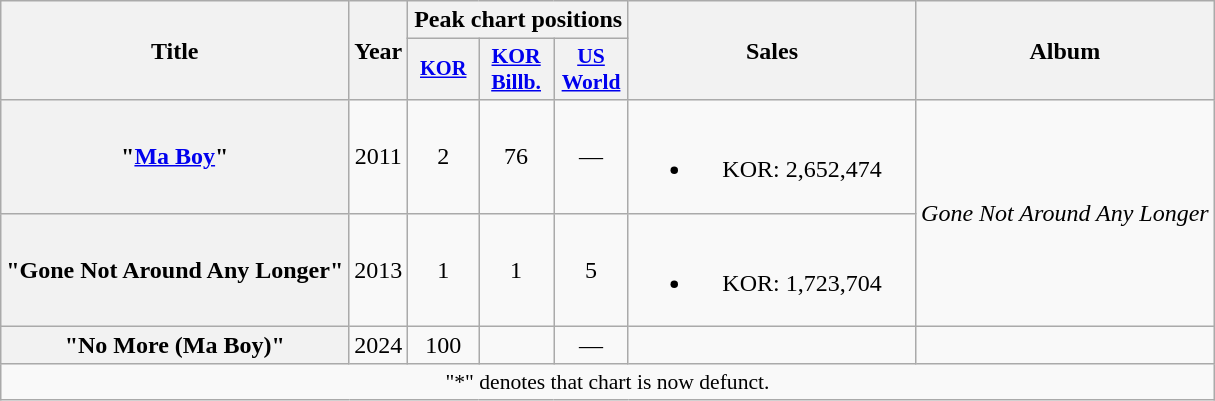<table class="wikitable plainrowheaders" style="text-align:center">
<tr>
<th rowspan="2">Title</th>
<th rowspan="2">Year</th>
<th colspan="3">Peak chart positions</th>
<th scope="col" rowspan="2" style="width:11.5em">Sales</th>
<th rowspan="2">Album</th>
</tr>
<tr>
<th scope="col" style="width:3em;font-size:85%"><a href='#'>KOR</a><br></th>
<th scope="col" style="width:3em;font-size:90%"><a href='#'>KOR Billb.</a><br></th>
<th scope="col" style="width:3em;font-size:90%"><a href='#'>US<br>World</a><br></th>
</tr>
<tr>
<th scope="row">"<a href='#'>Ma Boy</a>"</th>
<td>2011</td>
<td>2</td>
<td>76</td>
<td>—</td>
<td><br><ul><li>KOR: 2,652,474</li></ul></td>
<td rowspan="2"><em>Gone Not Around Any Longer</em></td>
</tr>
<tr>
<th scope="row">"Gone Not Around Any Longer"</th>
<td>2013</td>
<td>1</td>
<td>1</td>
<td>5</td>
<td><br><ul><li>KOR: 1,723,704</li></ul></td>
</tr>
<tr>
<th scope="row">"No More (Ma Boy)"</th>
<td>2024</td>
<td>100</td>
<td></td>
<td>—</td>
<td></td>
<td></td>
</tr>
<tr>
<td colspan="7" style="font-size:90%">"*" denotes that chart is now defunct.</td>
</tr>
</table>
